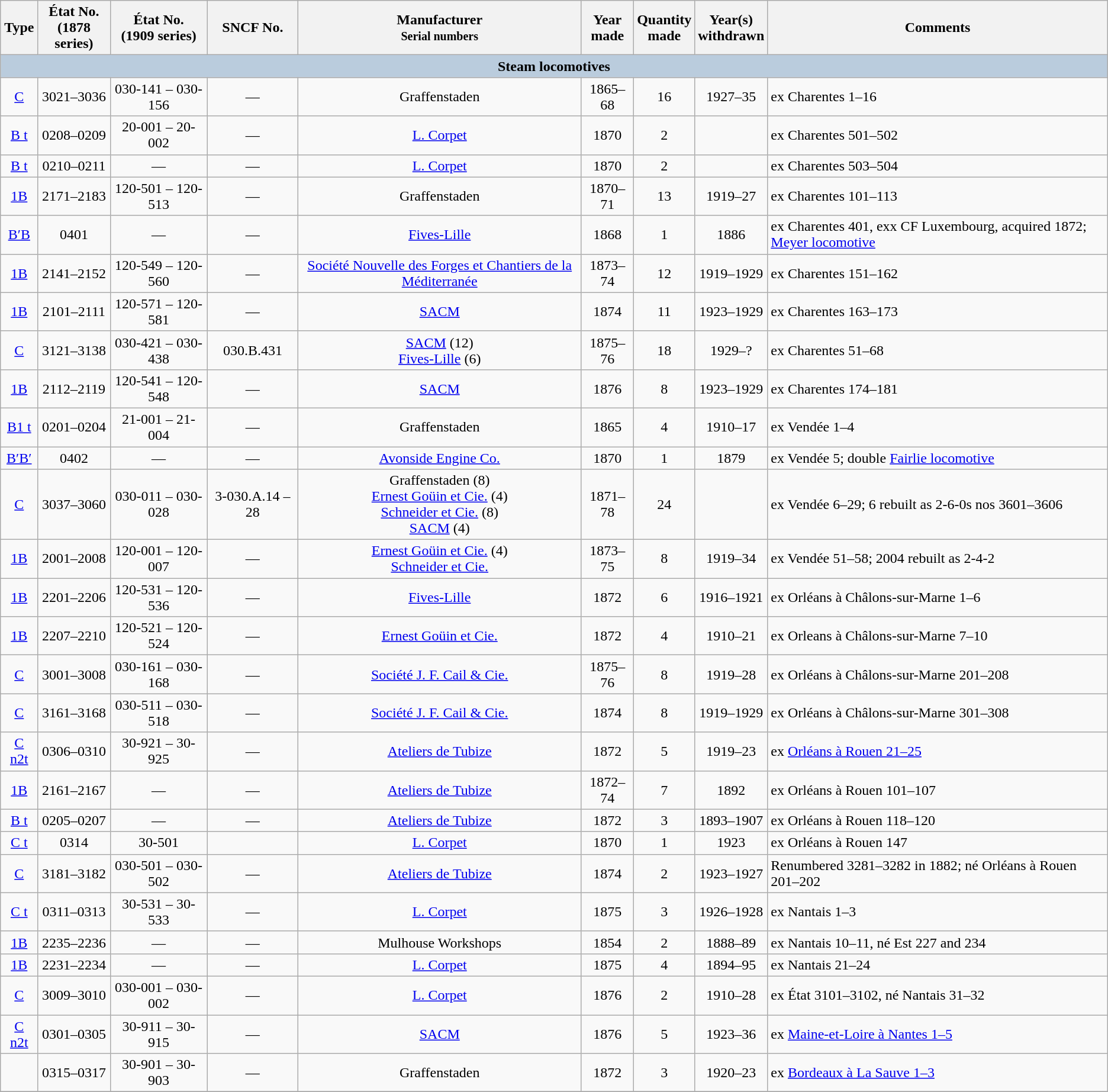<table class="wikitable" style="text-align:center">
<tr>
<th>Type</th>
<th>État No.<br>(1878 series)</th>
<th>État No.<br>(1909 series)</th>
<th>SNCF No.</th>
<th>Manufacturer<br><small>Serial numbers</small></th>
<th>Year<br>made</th>
<th>Quantity<br>made</th>
<th>Year(s)<br>withdrawn</th>
<th>Comments</th>
</tr>
<tr>
<td colspan=9 style=background-color:#baccdd;><strong>Steam locomotives</strong></td>
</tr>
<tr>
<td><a href='#'>C</a></td>
<td>3021–3036</td>
<td>030-141 – 030-156</td>
<td>—</td>
<td>Graffenstaden</td>
<td>1865–68</td>
<td>16</td>
<td>1927–35</td>
<td align=left>ex Charentes 1–16 </td>
</tr>
<tr>
<td><a href='#'>B t</a></td>
<td>0208–0209</td>
<td>20-001 – 20-002</td>
<td>—</td>
<td><a href='#'>L. Corpet</a></td>
<td>1870</td>
<td>2</td>
<td></td>
<td align=left>ex Charentes 501–502 </td>
</tr>
<tr>
<td><a href='#'>B t</a></td>
<td>0210–0211</td>
<td>—</td>
<td>—</td>
<td><a href='#'>L. Corpet</a></td>
<td>1870</td>
<td>2</td>
<td></td>
<td align=left>ex Charentes 503–504 </td>
</tr>
<tr>
<td><a href='#'>1B</a></td>
<td>2171–2183</td>
<td>120-501 – 120-513</td>
<td>—</td>
<td>Graffenstaden</td>
<td>1870–71</td>
<td>13</td>
<td>1919–27</td>
<td align=left>ex Charentes 101–113 </td>
</tr>
<tr>
<td><a href='#'>B′B</a></td>
<td>0401</td>
<td>—</td>
<td>—</td>
<td><a href='#'>Fives-Lille</a></td>
<td>1868</td>
<td>1</td>
<td>1886</td>
<td align=left>ex Charentes 401, exx CF Luxembourg, acquired 1872; <a href='#'>Meyer locomotive</a></td>
</tr>
<tr>
<td><a href='#'>1B</a></td>
<td>2141–2152</td>
<td>120-549 – 120-560</td>
<td>—</td>
<td><a href='#'>Société Nouvelle des Forges et Chantiers de la Méditerranée</a></td>
<td>1873–74</td>
<td>12</td>
<td>1919–1929</td>
<td align=left>ex Charentes 151–162 </td>
</tr>
<tr>
<td><a href='#'>1B</a></td>
<td>2101–2111</td>
<td>120-571 – 120-581</td>
<td>—</td>
<td><a href='#'>SACM</a></td>
<td>1874</td>
<td>11</td>
<td>1923–1929</td>
<td align=left>ex Charentes 163–173 </td>
</tr>
<tr>
<td><a href='#'>C</a></td>
<td>3121–3138</td>
<td>030-421 – 030-438</td>
<td>030.B.431</td>
<td><a href='#'>SACM</a> (12)<br><a href='#'>Fives-Lille</a> (6)</td>
<td>1875–76</td>
<td>18</td>
<td>1929–?</td>
<td align=left>ex Charentes 51–68 </td>
</tr>
<tr>
<td><a href='#'>1B</a></td>
<td>2112–2119</td>
<td>120-541 – 120-548</td>
<td>—</td>
<td><a href='#'>SACM</a></td>
<td>1876</td>
<td>8</td>
<td>1923–1929</td>
<td align=left>ex Charentes 174–181 </td>
</tr>
<tr>
<td><a href='#'>B1 t</a></td>
<td>0201–0204</td>
<td>21-001 – 21-004</td>
<td>—</td>
<td>Graffenstaden</td>
<td>1865</td>
<td>4</td>
<td>1910–17</td>
<td align=left>ex Vendée 1–4 </td>
</tr>
<tr>
<td><a href='#'>B′B′</a></td>
<td>0402</td>
<td>—</td>
<td>—</td>
<td><a href='#'>Avonside Engine Co.</a></td>
<td>1870</td>
<td>1</td>
<td>1879</td>
<td align=left>ex Vendée 5; double <a href='#'>Fairlie locomotive</a> </td>
</tr>
<tr>
<td><a href='#'>C</a></td>
<td>3037–3060</td>
<td>030-011 – 030-028</td>
<td>3-030.A.14 – 28</td>
<td>Graffenstaden (8)<br><a href='#'>Ernest Goüin et Cie.</a> (4)<br><a href='#'>Schneider et Cie.</a> (8)<br><a href='#'>SACM</a> (4)</td>
<td>1871–78</td>
<td>24</td>
<td></td>
<td align=left>ex Vendée 6–29; 6 rebuilt as 2-6-0s nos 3601–3606 </td>
</tr>
<tr>
<td><a href='#'>1B</a></td>
<td>2001–2008</td>
<td>120-001 – 120-007</td>
<td>—</td>
<td><a href='#'>Ernest Goüin et Cie.</a> (4)<br><a href='#'>Schneider et Cie.</a></td>
<td>1873–75</td>
<td>8</td>
<td>1919–34</td>
<td align=left>ex Vendée 51–58; 2004 rebuilt as 2-4-2 </td>
</tr>
<tr>
<td><a href='#'>1B</a></td>
<td>2201–2206</td>
<td>120-531 – 120-536</td>
<td>—</td>
<td><a href='#'>Fives-Lille</a></td>
<td>1872</td>
<td>6</td>
<td>1916–1921</td>
<td align=left>ex Orléans à Châlons-sur-Marne 1–6 </td>
</tr>
<tr>
<td><a href='#'>1B</a></td>
<td>2207–2210</td>
<td>120-521 – 120-524</td>
<td>—</td>
<td><a href='#'>Ernest Goüin et Cie.</a></td>
<td>1872</td>
<td>4</td>
<td>1910–21</td>
<td align=left>ex Orleans à Châlons-sur-Marne 7–10 </td>
</tr>
<tr>
<td><a href='#'>C</a></td>
<td>3001–3008</td>
<td>030-161 – 030-168</td>
<td>—</td>
<td><a href='#'>Société J. F. Cail & Cie.</a></td>
<td>1875–76</td>
<td>8</td>
<td>1919–28</td>
<td align=left>ex Orléans à Châlons-sur-Marne 201–208 </td>
</tr>
<tr>
<td><a href='#'>C</a></td>
<td>3161–3168</td>
<td>030-511 – 030-518</td>
<td>—</td>
<td><a href='#'>Société J. F. Cail & Cie.</a></td>
<td>1874</td>
<td>8</td>
<td>1919–1929</td>
<td align=left>ex Orléans à Châlons-sur-Marne 301–308 </td>
</tr>
<tr>
<td><a href='#'>C n2t</a></td>
<td>0306–0310</td>
<td>30-921 – 30-925</td>
<td>—</td>
<td><a href='#'>Ateliers de Tubize</a></td>
<td>1872</td>
<td>5</td>
<td>1919–23</td>
<td align=left>ex <a href='#'>Orléans à Rouen 21–25</a> </td>
</tr>
<tr>
<td><a href='#'>1B</a></td>
<td>2161–2167</td>
<td>—</td>
<td>—</td>
<td><a href='#'>Ateliers de Tubize</a></td>
<td>1872–74</td>
<td>7</td>
<td>1892</td>
<td align=left>ex Orléans à Rouen 101–107 </td>
</tr>
<tr>
<td><a href='#'>B t</a></td>
<td>0205–0207</td>
<td>—</td>
<td>—</td>
<td><a href='#'>Ateliers de Tubize</a></td>
<td>1872</td>
<td>3</td>
<td>1893–1907</td>
<td align=left>ex Orléans à Rouen 118–120 </td>
</tr>
<tr>
<td><a href='#'>C t</a></td>
<td>0314</td>
<td>30-501</td>
<td></td>
<td><a href='#'>L. Corpet</a></td>
<td>1870</td>
<td>1</td>
<td>1923</td>
<td align=left>ex Orléans à Rouen 147 </td>
</tr>
<tr>
<td><a href='#'>C</a></td>
<td>3181–3182</td>
<td>030-501 – 030-502</td>
<td>—</td>
<td><a href='#'>Ateliers de Tubize</a></td>
<td>1874</td>
<td>2</td>
<td>1923–1927</td>
<td align=left>Renumbered 3281–3282 in 1882; né Orléans à Rouen 201–202 </td>
</tr>
<tr>
<td><a href='#'>C t</a></td>
<td>0311–0313</td>
<td>30-531 – 30-533</td>
<td>—</td>
<td><a href='#'>L. Corpet</a></td>
<td>1875</td>
<td>3</td>
<td>1926–1928</td>
<td align=left>ex Nantais 1–3 </td>
</tr>
<tr>
<td><a href='#'>1B</a></td>
<td>2235–2236</td>
<td>—</td>
<td>—</td>
<td>Mulhouse Workshops</td>
<td>1854</td>
<td>2</td>
<td>1888–89</td>
<td align=left>ex Nantais 10–11, né Est 227 and 234 </td>
</tr>
<tr>
<td><a href='#'>1B</a></td>
<td>2231–2234</td>
<td>—</td>
<td>—</td>
<td><a href='#'>L. Corpet</a></td>
<td>1875</td>
<td>4</td>
<td>1894–95</td>
<td align=left>ex Nantais 21–24 </td>
</tr>
<tr>
<td><a href='#'>C</a></td>
<td>3009–3010</td>
<td>030-001 – 030-002</td>
<td>—</td>
<td><a href='#'>L. Corpet</a></td>
<td>1876</td>
<td>2</td>
<td>1910–28</td>
<td align=left>ex État 3101–3102, né Nantais 31–32 </td>
</tr>
<tr>
<td><a href='#'>C n2t</a></td>
<td>0301–0305</td>
<td>30-911 – 30-915</td>
<td>—</td>
<td><a href='#'>SACM</a></td>
<td>1876</td>
<td>5</td>
<td>1923–36</td>
<td align=left>ex <a href='#'>Maine-et-Loire à Nantes 1–5</a> </td>
</tr>
<tr>
<td></td>
<td>0315–0317</td>
<td>30-901 – 30-903</td>
<td>—</td>
<td>Graffenstaden</td>
<td>1872</td>
<td>3</td>
<td>1920–23</td>
<td align=left>ex <a href='#'>Bordeaux à La Sauve 1–3</a> </td>
</tr>
<tr>
</tr>
</table>
